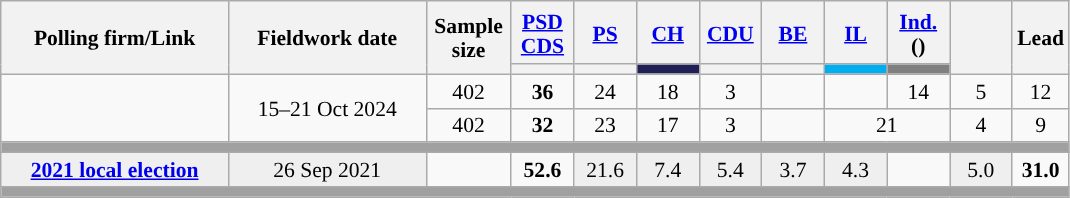<table class="wikitable sortable mw-datatable" style="text-align:center;font-size:90%;line-height:16px;">
<tr style="height:42px;">
<th style="width:145px;" rowspan="2">Polling firm/Link</th>
<th style="width:125px;" rowspan="2">Fieldwork date</th>
<th class="unsortable" style="width:50px;" rowspan="2">Sample size</th>
<th class="unsortable" style="width:35px;"><a href='#'>PSD</a><br><a href='#'>CDS</a></th>
<th class="unsortable" style="width:35px;"><a href='#'>PS</a></th>
<th class="unsortable" style="width:35px;"><a href='#'>CH</a></th>
<th class="unsortable" style="width:35px;"><a href='#'>CDU</a></th>
<th class="unsortable" style="width:35px;"><a href='#'>BE</a></th>
<th class="unsortable" style="width:35px;"><a href='#'>IL</a></th>
<th class="unsortable" style="width:35px;"><a href='#'>Ind.</a> ()</th>
<th class="unsortable" style="width:35px;" rowspan="2"></th>
<th class="unsortable" style="width:30px;" rowspan="2">Lead</th>
</tr>
<tr>
<th class="unsortable" style="color:inherit;background:"></th>
<th class="unsortable" style="color:inherit;background:"></th>
<th class="unsortable" style="color:inherit;background:#202056;"></th>
<th class="unsortable" style="color:inherit;background:"></th>
<th class="unsortable" style="color:inherit;background:"></th>
<th class="unsortable" style="color:inherit;background:#00ADEF;"></th>
<th class="unsortable" style="color:inherit;background:gray;"></th>
</tr>
<tr>
<td rowspan="2" align="center"></td>
<td rowspan="2" align="center">15–21 Oct 2024</td>
<td>402</td>
<td><strong>36</strong></td>
<td align="center">24</td>
<td align="center">18</td>
<td align="center">3</td>
<td></td>
<td></td>
<td align="center">14</td>
<td align="center">5</td>
<td style="background:">12</td>
</tr>
<tr>
<td>402</td>
<td><strong>32</strong></td>
<td align="center">23</td>
<td align="center">17</td>
<td align="center">3</td>
<td></td>
<td colspan="2" align="center">21</td>
<td align="center">4</td>
<td style="background:">9</td>
</tr>
<tr>
<td colspan="16" style="background:#A0A0A0"></td>
</tr>
<tr>
<td style="background:#EFEFEF;"><strong><a href='#'>2021 local election</a></strong></td>
<td style="background:#EFEFEF;" data-sort-value="2019-10-06">26 Sep 2021</td>
<td></td>
<td><strong>52.6</strong><br></td>
<td style="background:#EFEFEF;">21.6<br></td>
<td style="background:#EFEFEF;">7.4<br></td>
<td style="background:#EFEFEF;">5.4<br></td>
<td style="background:#EFEFEF;">3.7<br></td>
<td style="background:#EFEFEF;">4.3<br></td>
<td></td>
<td style="background:#EFEFEF;">5.0</td>
<td style="background:"><strong>31.0</strong></td>
</tr>
<tr>
<td colspan="16" style="background:#A0A0A0"></td>
</tr>
</table>
